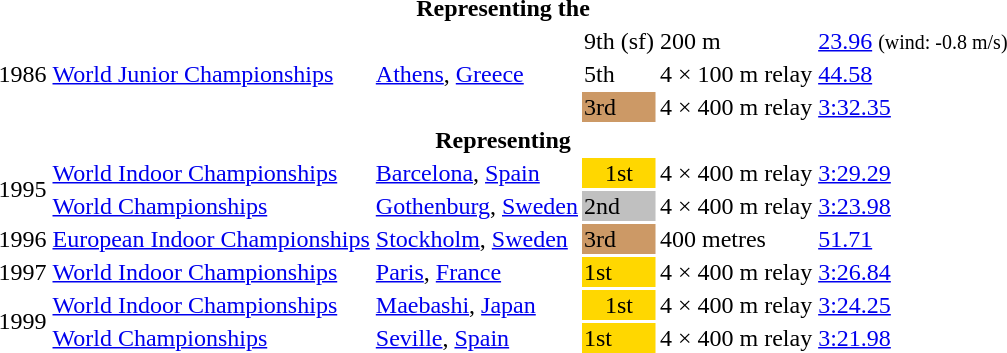<table>
<tr>
<th colspan="6">Representing the </th>
</tr>
<tr>
<td rowspan=3>1986</td>
<td rowspan=3><a href='#'>World Junior Championships</a></td>
<td rowspan=3><a href='#'>Athens</a>, <a href='#'>Greece</a></td>
<td>9th (sf) </td>
<td>200 m</td>
<td><a href='#'>23.96</a> <small>(wind: -0.8 m/s)</small></td>
</tr>
<tr>
<td>5th</td>
<td>4 × 100 m relay</td>
<td><a href='#'>44.58</a></td>
</tr>
<tr>
<td bgcolor="cc9966">3rd</td>
<td>4 × 400 m relay</td>
<td><a href='#'>3:32.35</a></td>
</tr>
<tr>
<th colspan="6">Representing </th>
</tr>
<tr>
<td rowspan=2>1995</td>
<td><a href='#'>World Indoor Championships</a></td>
<td><a href='#'>Barcelona</a>, <a href='#'>Spain</a></td>
<td bgcolor="gold" align="center">1st</td>
<td>4 × 400 m relay</td>
<td><a href='#'>3:29.29</a></td>
</tr>
<tr>
<td><a href='#'>World Championships</a></td>
<td><a href='#'>Gothenburg</a>, <a href='#'>Sweden</a></td>
<td bgcolor="silver">2nd</td>
<td>4 × 400 m relay</td>
<td><a href='#'>3:23.98</a></td>
</tr>
<tr>
<td>1996</td>
<td><a href='#'>European Indoor Championships</a></td>
<td><a href='#'>Stockholm</a>, <a href='#'>Sweden</a></td>
<td bgcolor="CC9966">3rd</td>
<td>400 metres</td>
<td><a href='#'>51.71</a></td>
</tr>
<tr>
<td>1997</td>
<td><a href='#'>World Indoor Championships</a></td>
<td><a href='#'>Paris</a>, <a href='#'>France</a></td>
<td bgcolor="gold">1st</td>
<td>4 × 400 m relay</td>
<td><a href='#'>3:26.84</a></td>
</tr>
<tr>
<td rowspan=2>1999</td>
<td><a href='#'>World Indoor Championships</a></td>
<td><a href='#'>Maebashi</a>, <a href='#'>Japan</a></td>
<td bgcolor="gold" align="center">1st</td>
<td>4 × 400 m relay</td>
<td><a href='#'>3:24.25</a></td>
</tr>
<tr>
<td><a href='#'>World Championships</a></td>
<td><a href='#'>Seville</a>, <a href='#'>Spain</a></td>
<td bgcolor="gold">1st</td>
<td>4 × 400 m relay</td>
<td><a href='#'>3:21.98</a></td>
</tr>
</table>
